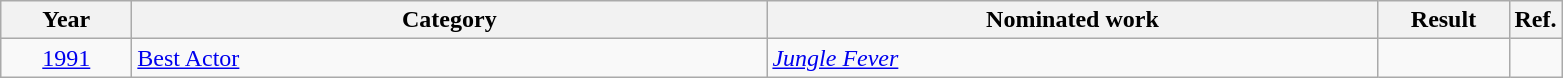<table class=wikitable>
<tr>
<th scope="col" style="width:5em;">Year</th>
<th scope="col" style="width:26em;">Category</th>
<th scope="col" style="width:25em;">Nominated work</th>
<th scope="col" style="width:5em;">Result</th>
<th>Ref.</th>
</tr>
<tr>
<td style="text-align:center;"><a href='#'>1991</a></td>
<td><a href='#'>Best Actor</a></td>
<td><em><a href='#'>Jungle Fever</a></em></td>
<td></td>
<td></td>
</tr>
</table>
